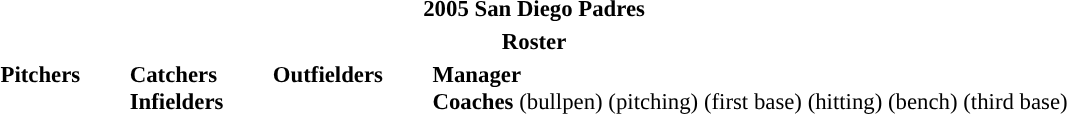<table class="toccolours" style="font-size: 95%;">
<tr>
<th colspan="10" style="text-align:center; ">2005 San Diego Padres</th>
</tr>
<tr>
<td colspan="10" style="text-align:center; "><strong>Roster</strong></td>
</tr>
<tr>
<td valign="top"><strong>Pitchers</strong><br>




















</td>
<td width="25px"></td>
<td valign="top"><strong>Catchers</strong><br>



<strong>Infielders</strong>











</td>
<td width="25px"></td>
<td valign="top"><strong>Outfielders</strong><br>






</td>
<td width="25px"></td>
<td valign="top"><strong>Manager</strong><br>
<strong>Coaches</strong>
 (bullpen)
 (pitching)
 (first base)
 (hitting)
 (bench)
  (third base)</td>
</tr>
</table>
